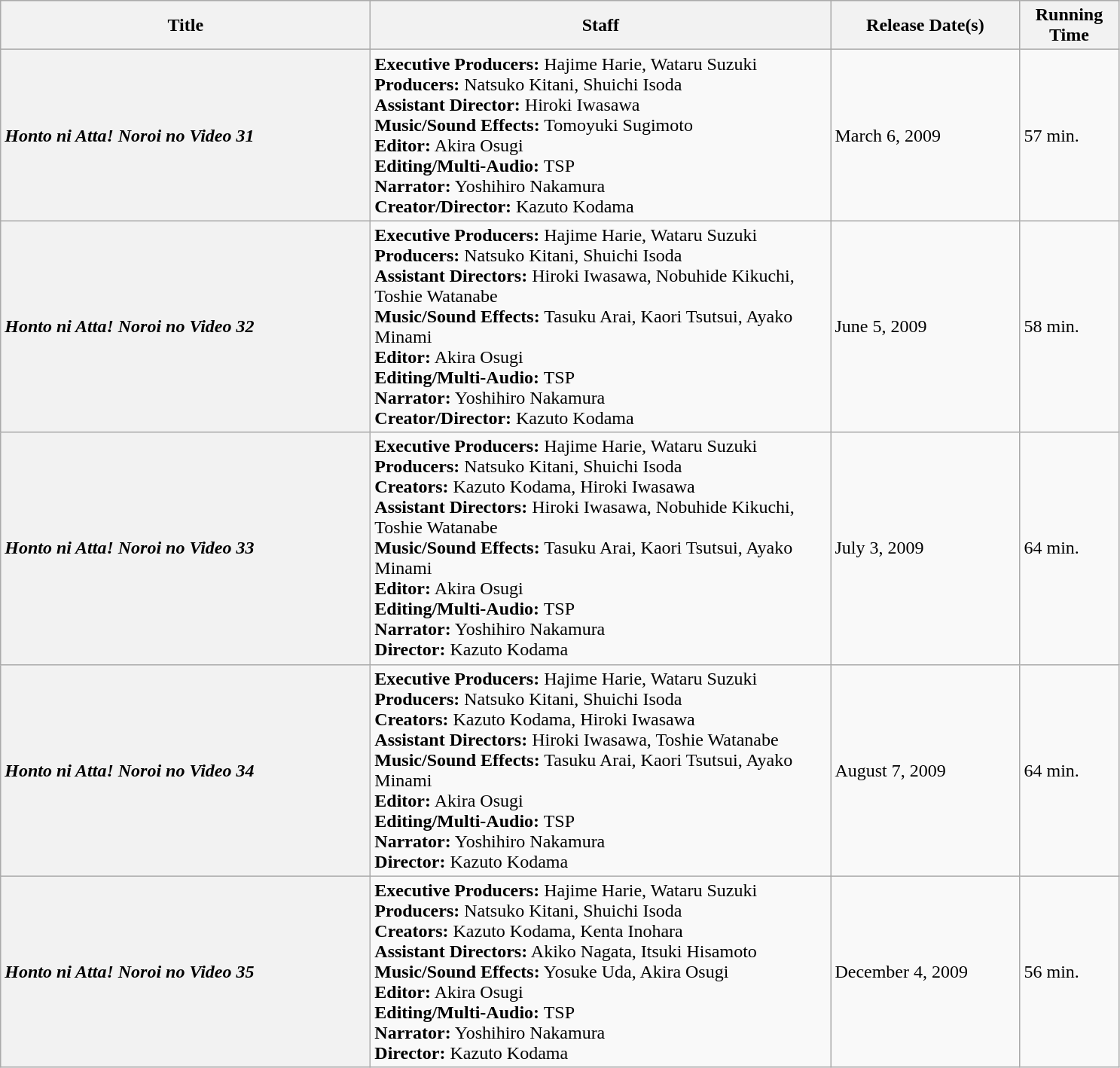<table class="wikitable mw-collapsible mw-collapsed">
<tr>
<th style=width:20.0em>Title</th>
<th style="width:25.0em">Staff</th>
<th style="width:10.0em">Release Date(s)</th>
<th style="width:5.0em">Running Time</th>
</tr>
<tr>
<th style="text-align:left"><em>Honto ni Atta! Noroi no Video 31</em></th>
<td><strong>Executive Producers:</strong> Hajime Harie, Wataru Suzuki<br><strong>Producers:</strong> Natsuko Kitani, Shuichi Isoda<br><strong>Assistant Director:</strong> Hiroki Iwasawa<br><strong>Music/Sound Effects:</strong> Tomoyuki Sugimoto<br><strong>Editor:</strong> Akira Osugi<br><strong>Editing/Multi-Audio:</strong> TSP<br><strong>Narrator:</strong> Yoshihiro Nakamura<br><strong>Creator/Director:</strong> Kazuto Kodama</td>
<td>March 6, 2009</td>
<td>57 min.</td>
</tr>
<tr>
<th style="text-align:left"><em>Honto ni Atta! Noroi no Video 32</em></th>
<td><strong>Executive Producers:</strong> Hajime Harie, Wataru Suzuki<br><strong>Producers:</strong> Natsuko Kitani, Shuichi Isoda<br><strong>Assistant Directors:</strong> Hiroki Iwasawa, Nobuhide Kikuchi, Toshie Watanabe<br><strong>Music/Sound Effects:</strong> Tasuku Arai, Kaori Tsutsui, Ayako Minami<br><strong>Editor:</strong> Akira Osugi<br><strong>Editing/Multi-Audio:</strong> TSP<br><strong>Narrator:</strong> Yoshihiro Nakamura<br><strong>Creator/Director:</strong> Kazuto Kodama</td>
<td>June 5, 2009</td>
<td>58 min.</td>
</tr>
<tr>
<th style="text-align:left"><em>Honto ni Atta! Noroi no Video 33</em></th>
<td><strong>Executive Producers:</strong> Hajime Harie, Wataru Suzuki<br><strong>Producers:</strong> Natsuko Kitani, Shuichi Isoda<br><strong>Creators:</strong> Kazuto Kodama, Hiroki Iwasawa<br><strong>Assistant Directors:</strong> Hiroki Iwasawa, Nobuhide Kikuchi, Toshie Watanabe<br><strong>Music/Sound Effects:</strong> Tasuku Arai, Kaori Tsutsui, Ayako Minami<br><strong>Editor:</strong> Akira Osugi<br><strong>Editing/Multi-Audio:</strong> TSP<br><strong>Narrator:</strong> Yoshihiro Nakamura<br><strong>Director:</strong> Kazuto Kodama</td>
<td>July 3, 2009</td>
<td>64 min.</td>
</tr>
<tr>
<th style="text-align:left"><em>Honto ni Atta! Noroi no Video 34</em></th>
<td><strong>Executive Producers:</strong> Hajime Harie, Wataru Suzuki<br><strong>Producers:</strong> Natsuko Kitani, Shuichi Isoda<br><strong>Creators:</strong> Kazuto Kodama, Hiroki Iwasawa<br><strong>Assistant Directors:</strong> Hiroki Iwasawa, Toshie Watanabe<br><strong>Music/Sound Effects:</strong> Tasuku Arai, Kaori Tsutsui, Ayako Minami<br><strong>Editor:</strong> Akira Osugi<br><strong>Editing/Multi-Audio:</strong> TSP<br><strong>Narrator:</strong> Yoshihiro Nakamura<br><strong>Director:</strong> Kazuto Kodama</td>
<td>August 7, 2009</td>
<td>64 min.</td>
</tr>
<tr>
<th style="text-align:left"><em>Honto ni Atta! Noroi no Video 35</em></th>
<td><strong>Executive Producers:</strong> Hajime Harie, Wataru Suzuki<br><strong>Producers:</strong> Natsuko Kitani, Shuichi Isoda<br><strong>Creators:</strong> Kazuto Kodama, Kenta Inohara<br><strong>Assistant Directors:</strong> Akiko Nagata, Itsuki Hisamoto<br><strong>Music/Sound Effects:</strong> Yosuke Uda, Akira Osugi<br><strong>Editor:</strong> Akira Osugi<br><strong>Editing/Multi-Audio:</strong> TSP<br><strong>Narrator:</strong> Yoshihiro Nakamura<br><strong>Director:</strong> Kazuto Kodama</td>
<td>December 4, 2009</td>
<td>56 min.</td>
</tr>
</table>
